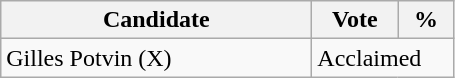<table class="wikitable">
<tr>
<th bgcolor="#DDDDFF" width="200px">Candidate</th>
<th bgcolor="#DDDDFF" width="50px">Vote</th>
<th bgcolor="#DDDDFF" width="30px">%</th>
</tr>
<tr>
<td>Gilles Potvin (X)</td>
<td colspan="2">Acclaimed</td>
</tr>
</table>
